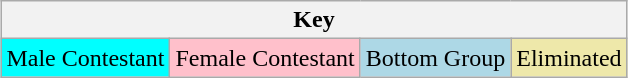<table class="wikitable" style="margin:1em auto;">
<tr>
<th colspan="7">Key</th>
</tr>
<tr>
<td style="background:cyan;">Male Contestant</td>
<td style="background:pink;">Female Contestant</td>
<td style="background:lightblue;">Bottom Group</td>
<td style="background:palegoldenrod;">Eliminated</td>
</tr>
</table>
